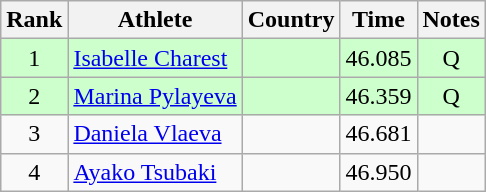<table class="wikitable" style="text-align:center">
<tr>
<th>Rank</th>
<th>Athlete</th>
<th>Country</th>
<th>Time</th>
<th>Notes</th>
</tr>
<tr bgcolor=ccffcc>
<td>1</td>
<td align=left><a href='#'>Isabelle Charest</a></td>
<td align=left></td>
<td>46.085</td>
<td>Q</td>
</tr>
<tr bgcolor=ccffcc>
<td>2</td>
<td align=left><a href='#'>Marina Pylayeva</a></td>
<td align=left></td>
<td>46.359</td>
<td>Q</td>
</tr>
<tr>
<td>3</td>
<td align=left><a href='#'>Daniela Vlaeva</a></td>
<td align=left></td>
<td>46.681</td>
<td></td>
</tr>
<tr>
<td>4</td>
<td align=left><a href='#'>Ayako Tsubaki</a></td>
<td align=left></td>
<td>46.950</td>
<td></td>
</tr>
</table>
